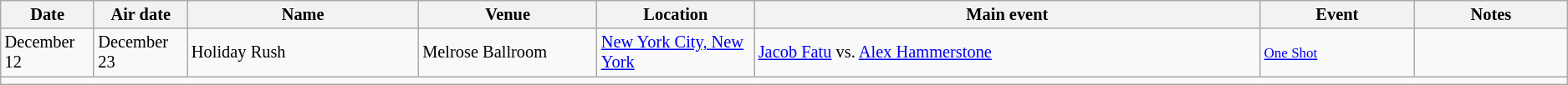<table class="sortable wikitable succession-box" style="font-size:85%; font-size:85%">
<tr>
<th scope="col" width="70">Date</th>
<th scope="col" width="70">Air date</th>
<th scope="col" width="200">Name</th>
<th scope="col" width="150">Venue</th>
<th scope="col" width="130">Location</th>
<th scope="col" width="450">Main event</th>
<th scope="col" width="130">Event</th>
<th scope="col" width="130">Notes</th>
</tr>
<tr>
<td>December 12</td>
<td>December 23</td>
<td>Holiday Rush</td>
<td>Melrose Ballroom</td>
<td><a href='#'>New York City, New York</a></td>
<td><a href='#'>Jacob Fatu</a> vs. <a href='#'>Alex Hammerstone</a></td>
<td><small><a href='#'>One Shot</a></small></td>
<td></td>
</tr>
<tr>
<td colspan="8"></td>
</tr>
</table>
